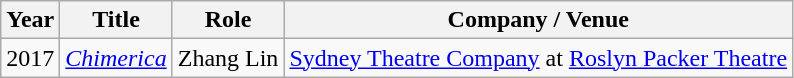<table class="wikitable">
<tr>
<th>Year</th>
<th>Title</th>
<th>Role</th>
<th>Company / Venue</th>
</tr>
<tr>
<td>2017</td>
<td><em><a href='#'>Chimerica</a></em></td>
<td>Zhang Lin</td>
<td><a href='#'>Sydney Theatre Company</a> at  <a href='#'>Roslyn Packer Theatre</a></td>
</tr>
</table>
